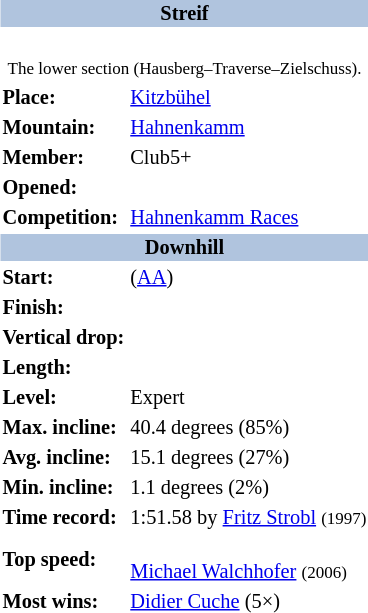<table border=0 class="toccolours float-right" align="right" style="margin:0 0 0.5em 1em; font-size: 85%;">
<tr>
<th bgcolor=#b0c4de colspan=2 align="center">Streif</th>
</tr>
<tr>
<td align="center" colspan=2><br><small>The lower section (Hausberg–Traverse–Zielschuss).</small></td>
</tr>
<tr>
<td><strong>Place:</strong></td>
<td> <a href='#'>Kitzbühel</a></td>
</tr>
<tr>
<td><strong>Mountain:</strong></td>
<td><a href='#'>Hahnenkamm</a></td>
</tr>
<tr>
<td><strong>Member:</strong></td>
<td>Club5+</td>
</tr>
<tr>
<td><strong>Opened:</strong></td>
<td></td>
</tr>
<tr>
<td><strong>Competition:</strong></td>
<td><a href='#'>Hahnenkamm Races</a></td>
</tr>
<tr>
<th bgcolor=#b0c4de colspan=2 align="center">Downhill</th>
</tr>
<tr>
<td><strong>Start:</strong></td>
<td> (<a href='#'>AA</a>)</td>
</tr>
<tr>
<td><strong>Finish:</strong></td>
<td></td>
</tr>
<tr>
<td><strong>Vertical drop:</strong></td>
<td></td>
</tr>
<tr>
<td><strong>Length:</strong></td>
<td></td>
</tr>
<tr>
<td><strong>Level:</strong></td>
<td> Expert</td>
</tr>
<tr>
<td><strong>Max. incline:</strong></td>
<td>40.4 degrees (85%)</td>
</tr>
<tr>
<td><strong>Avg. incline:</strong></td>
<td>15.1 degrees (27%)</td>
</tr>
<tr>
<td><strong>Min. incline:</strong></td>
<td>1.1 degrees (2%)</td>
</tr>
<tr>
<td><strong>Time record:</strong></td>
<td>1:51.58 by <a href='#'>Fritz Strobl</a> <small>(1997)</small></td>
</tr>
<tr>
<td><strong>Top speed:</strong></td>
<td><br><a href='#'>Michael Walchhofer</a> <small>(2006)</small></td>
</tr>
<tr>
<td><strong>Most wins:</strong></td>
<td> <a href='#'>Didier Cuche</a> (5×)</td>
</tr>
</table>
